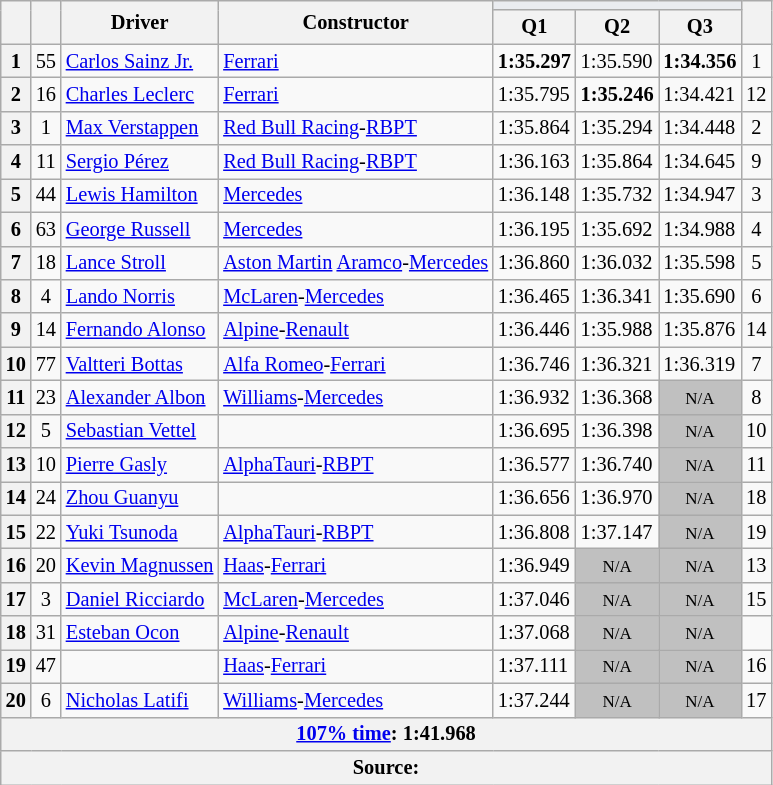<table class="wikitable sortable" style="font-size: 85%;">
<tr>
<th rowspan="2"></th>
<th rowspan="2"></th>
<th rowspan="2">Driver</th>
<th rowspan="2">Constructor</th>
<th colspan="3" style="background:#eaecf0; text-align:center;"></th>
<th rowspan="2"></th>
</tr>
<tr>
<th scope="col">Q1</th>
<th scope="col">Q2</th>
<th scope="col">Q3</th>
</tr>
<tr>
<th scope="row">1</th>
<td align="center">55</td>
<td data-sort-value="sai"> <a href='#'>Carlos Sainz Jr.</a></td>
<td><a href='#'>Ferrari</a></td>
<td><strong>1:35.297</strong></td>
<td>1:35.590</td>
<td><strong>1:34.356</strong></td>
<td align="center">1</td>
</tr>
<tr>
<th scope="row">2</th>
<td align="center">16</td>
<td data-sort-value="lec"> <a href='#'>Charles Leclerc</a></td>
<td><a href='#'>Ferrari</a></td>
<td>1:35.795</td>
<td><strong>1:35.246</strong></td>
<td>1:34.421</td>
<td align="center">12</td>
</tr>
<tr>
<th scope="row">3</th>
<td align="center">1</td>
<td data-sort-value="ver"> <a href='#'>Max Verstappen</a></td>
<td><a href='#'>Red Bull Racing</a>-<a href='#'>RBPT</a></td>
<td>1:35.864</td>
<td>1:35.294</td>
<td>1:34.448</td>
<td align="center">2</td>
</tr>
<tr>
<th scope="row">4</th>
<td align="center">11</td>
<td data-sort-value="per"> <a href='#'>Sergio Pérez</a></td>
<td><a href='#'>Red Bull Racing</a>-<a href='#'>RBPT</a></td>
<td>1:36.163</td>
<td>1:35.864</td>
<td>1:34.645</td>
<td align="center">9</td>
</tr>
<tr>
<th scope="row">5</th>
<td align="center">44</td>
<td data-sort-value="ham"> <a href='#'>Lewis Hamilton</a></td>
<td><a href='#'>Mercedes</a></td>
<td>1:36.148</td>
<td>1:35.732</td>
<td>1:34.947</td>
<td align="center">3</td>
</tr>
<tr>
<th scope="row">6</th>
<td align="center">63</td>
<td data-sort-value="rus"> <a href='#'>George Russell</a></td>
<td><a href='#'>Mercedes</a></td>
<td>1:36.195</td>
<td>1:35.692</td>
<td>1:34.988</td>
<td align="center">4</td>
</tr>
<tr>
<th scope="row">7</th>
<td align="center">18</td>
<td data-sort-value="str"> <a href='#'>Lance Stroll</a></td>
<td><a href='#'>Aston Martin</a> <a href='#'>Aramco</a>-<a href='#'>Mercedes</a></td>
<td>1:36.860</td>
<td>1:36.032</td>
<td>1:35.598</td>
<td align="center">5</td>
</tr>
<tr>
<th scope="row">8</th>
<td align="center">4</td>
<td data-sort-value="nor"> <a href='#'>Lando Norris</a></td>
<td><a href='#'>McLaren</a>-<a href='#'>Mercedes</a></td>
<td>1:36.465</td>
<td>1:36.341</td>
<td>1:35.690</td>
<td align="center">6</td>
</tr>
<tr>
<th scope="row">9</th>
<td align="center">14</td>
<td data-sort-value="alo"> <a href='#'>Fernando Alonso</a></td>
<td><a href='#'>Alpine</a>-<a href='#'>Renault</a></td>
<td>1:36.446</td>
<td>1:35.988</td>
<td>1:35.876</td>
<td align="center">14</td>
</tr>
<tr>
<th scope="row">10</th>
<td align="center">77</td>
<td data-sort-value="bot"> <a href='#'>Valtteri Bottas</a></td>
<td><a href='#'>Alfa Romeo</a>-<a href='#'>Ferrari</a></td>
<td>1:36.746</td>
<td>1:36.321</td>
<td>1:36.319</td>
<td align="center">7</td>
</tr>
<tr>
<th scope="row">11</th>
<td align="center">23</td>
<td data-sort-value="alb"> <a href='#'>Alexander Albon</a></td>
<td><a href='#'>Williams</a>-<a href='#'>Mercedes</a></td>
<td>1:36.932</td>
<td>1:36.368</td>
<td data-sort-value="16" align="center" style="background: silver"><small>N/A</small></td>
<td align="center">8</td>
</tr>
<tr>
<th scope="row">12</th>
<td align="center">5</td>
<td data-sort-value="vet"> <a href='#'>Sebastian Vettel</a></td>
<td></td>
<td>1:36.695</td>
<td>1:36.398</td>
<td data-sort-value="17" align="center" style="background: silver"><small>N/A</small></td>
<td align="center">10</td>
</tr>
<tr>
<th align="center">13</th>
<td align="center">10</td>
<td data-sort-value="gas"> <a href='#'>Pierre Gasly</a></td>
<td><a href='#'>AlphaTauri</a>-<a href='#'>RBPT</a></td>
<td>1:36.577</td>
<td>1:36.740</td>
<td data-sort-value="17" align="center" style="background: silver"><small>N/A</small></td>
<td align="center">11</td>
</tr>
<tr>
<th scope="row">14</th>
<td align="center">24</td>
<td data-sort-value="zho"> <a href='#'>Zhou Guanyu</a></td>
<td></td>
<td>1:36.656</td>
<td>1:36.970</td>
<td data-sort-value="14" align="center" style="background: silver"><small>N/A</small></td>
<td align="center">18</td>
</tr>
<tr>
<th scope="row">15</th>
<td align="center">22</td>
<td data-sort-value="tsu"> <a href='#'>Yuki Tsunoda</a></td>
<td><a href='#'>AlphaTauri</a>-<a href='#'>RBPT</a></td>
<td>1:36.808</td>
<td>1:37.147</td>
<td data-sort-value="13" align="center" style="background: silver"><small>N/A</small></td>
<td align="center">19</td>
</tr>
<tr>
<th scope="row">16</th>
<td align="center">20</td>
<td data-sort-value="mag"> <a href='#'>Kevin Magnussen</a></td>
<td><a href='#'>Haas</a>-<a href='#'>Ferrari</a></td>
<td>1:36.949</td>
<td data-sort-value="18" align="center" style="background: silver"><small>N/A</small></td>
<td data-sort-value="18" align="center" style="background: silver"><small>N/A</small></td>
<td align="center">13</td>
</tr>
<tr>
<th scope="row">17</th>
<td align="center">3</td>
<td data-sort-value="ric"> <a href='#'>Daniel Ricciardo</a></td>
<td><a href='#'>McLaren</a>-<a href='#'>Mercedes</a></td>
<td>1:37.046</td>
<td data-sort-value="11" align="center" style="background: silver"><small>N/A</small></td>
<td data-sort-value="11" align="center" style="background: silver"><small>N/A</small></td>
<td align="center">15</td>
</tr>
<tr>
<th scope="row">18</th>
<td align="center">31</td>
<td data-sort-value="oco"> <a href='#'>Esteban Ocon</a></td>
<td><a href='#'>Alpine</a>-<a href='#'>Renault</a></td>
<td>1:37.068</td>
<td data-sort-value="15" align="center" style="background: silver"><small>N/A</small></td>
<td data-sort-value="15" align="center" style="background: silver"><small>N/A</small></td>
<td align="center"></td>
</tr>
<tr>
<th scope="row">19</th>
<td align="center">47</td>
<td data-sort-value="sch"></td>
<td><a href='#'>Haas</a>-<a href='#'>Ferrari</a></td>
<td>1:37.111</td>
<td data-sort-value="15" align="center" style="background: silver"><small>N/A</small></td>
<td data-sort-value="15" align="center" style="background: silver"><small>N/A</small></td>
<td align="center">16</td>
</tr>
<tr>
<th align="center">20</th>
<td align="center">6</td>
<td data-sort-value="lat"> <a href='#'>Nicholas Latifi</a></td>
<td><a href='#'>Williams</a>-<a href='#'>Mercedes</a></td>
<td>1:37.244</td>
<td data-sort-value="20" align="center" style="background: silver"><small>N/A</small></td>
<td data-sort-value="20" align="center" style="background: silver"><small>N/A</small></td>
<td align="center">17</td>
</tr>
<tr>
<th colspan="8"><a href='#'>107% time</a>: 1:41.968</th>
</tr>
<tr>
<th colspan="8">Source:</th>
</tr>
</table>
